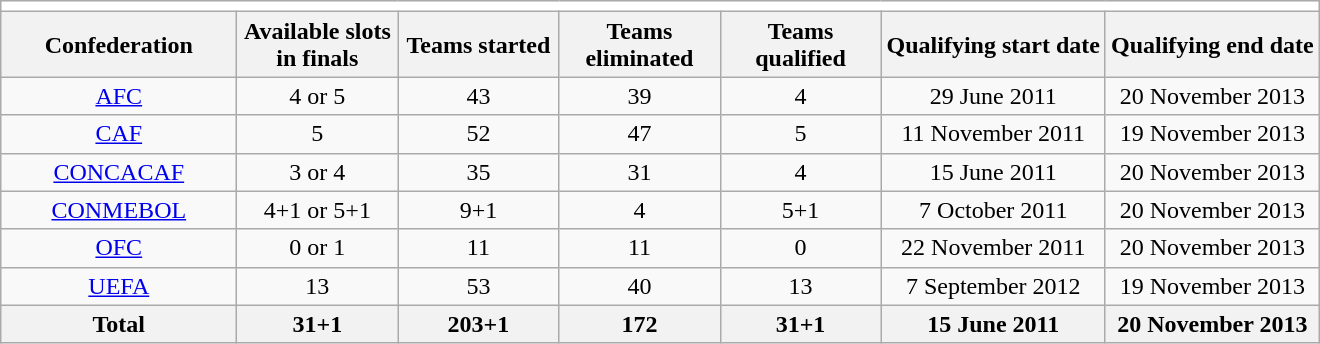<table class="wikitable" style="text-align: center;">
<tr>
<td colspan=9 bgcolor=white></td>
</tr>
<tr>
<th width=150>Confederation</th>
<th width=100>Available slots in finals</th>
<th width=100>Teams started</th>
<th width=100>Teams eliminated</th>
<th width=100>Teams qualified</th>
<th>Qualifying start date</th>
<th>Qualifying end date</th>
</tr>
<tr>
<td><a href='#'>AFC</a></td>
<td>4 or 5</td>
<td>43</td>
<td>39</td>
<td>4</td>
<td>29 June 2011</td>
<td>20 November 2013</td>
</tr>
<tr>
<td><a href='#'>CAF</a></td>
<td>5</td>
<td>52</td>
<td>47</td>
<td>5</td>
<td>11 November 2011</td>
<td>19 November 2013</td>
</tr>
<tr>
<td><a href='#'>CONCACAF</a></td>
<td>3 or 4</td>
<td>35</td>
<td>31</td>
<td>4</td>
<td>15 June 2011</td>
<td>20 November 2013</td>
</tr>
<tr>
<td><a href='#'>CONMEBOL</a></td>
<td>4+1 or 5+1</td>
<td>9+1</td>
<td>4</td>
<td>5+1</td>
<td>7 October 2011</td>
<td>20 November 2013</td>
</tr>
<tr>
<td><a href='#'>OFC</a></td>
<td>0 or 1</td>
<td>11</td>
<td>11</td>
<td>0</td>
<td>22 November 2011</td>
<td>20 November 2013</td>
</tr>
<tr>
<td><a href='#'>UEFA</a></td>
<td>13</td>
<td>53</td>
<td>40</td>
<td>13</td>
<td>7 September 2012</td>
<td>19 November 2013</td>
</tr>
<tr>
<th>Total</th>
<th>31+1</th>
<th>203+1</th>
<th>172</th>
<th>31+1</th>
<th>15 June 2011</th>
<th>20 November 2013</th>
</tr>
</table>
